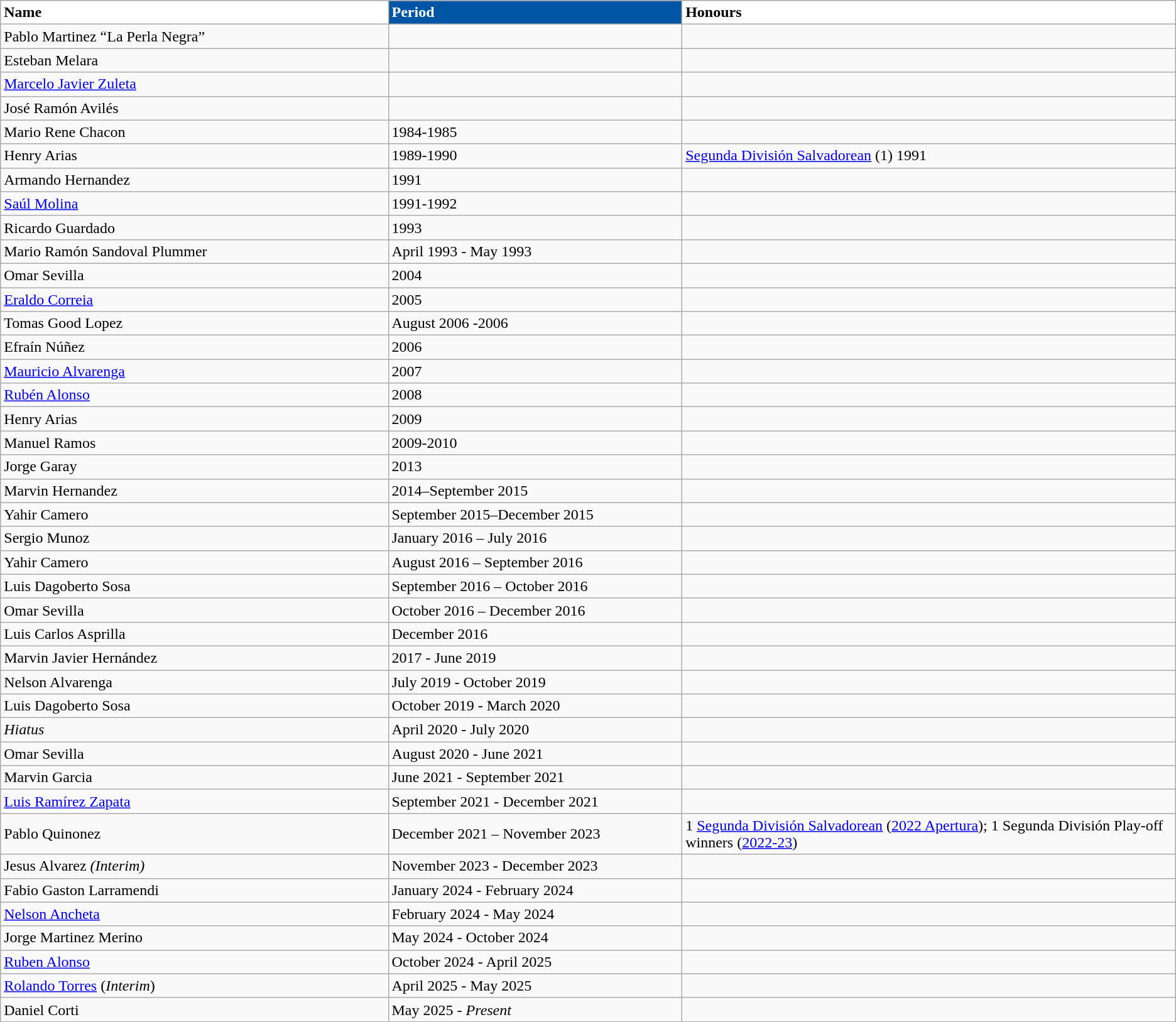<table class="wikitable" style="text-align: left;">
<tr>
<td width=33% style="color:##0055a5; background:#ffffff;"><strong>Name</strong></td>
<td width=25% style="color:#fff; background:#0055a5;"><strong>Period</strong></td>
<td width=42% style="color:##0055a5; background:#ffffff;"><strong>Honours</strong></td>
</tr>
<tr>
<td> Pablo Martinez “La Perla Negra”</td>
<td></td>
<td></td>
</tr>
<tr>
<td> Esteban Melara</td>
<td></td>
<td></td>
</tr>
<tr>
<td> <a href='#'>Marcelo Javier Zuleta</a></td>
<td></td>
<td></td>
</tr>
<tr>
<td> José Ramón Avilés</td>
<td></td>
<td></td>
</tr>
<tr>
<td> Mario Rene Chacon</td>
<td>1984-1985</td>
<td></td>
</tr>
<tr>
<td> Henry Arias</td>
<td>1989-1990</td>
<td><a href='#'>Segunda División Salvadorean</a>  (1) 1991</td>
</tr>
<tr>
<td> Armando Hernandez</td>
<td>1991</td>
<td></td>
</tr>
<tr>
<td> <a href='#'>Saúl Molina</a></td>
<td>1991-1992</td>
<td></td>
</tr>
<tr>
<td> Ricardo Guardado</td>
<td>1993</td>
<td></td>
</tr>
<tr>
<td>  Mario Ramón Sandoval Plummer </td>
<td>April 1993 - May 1993</td>
<td></td>
</tr>
<tr>
<td> Omar Sevilla</td>
<td>2004</td>
<td></td>
</tr>
<tr>
<td>  <a href='#'>Eraldo Correia</a></td>
<td>2005</td>
<td></td>
</tr>
<tr>
<td> Tomas Good Lopez</td>
<td>August 2006 -2006</td>
<td></td>
</tr>
<tr>
<td>  Efraín Núñez</td>
<td>2006</td>
<td></td>
</tr>
<tr>
<td> <a href='#'>Mauricio Alvarenga</a></td>
<td>2007</td>
<td></td>
</tr>
<tr>
<td>  <a href='#'>Rubén Alonso</a></td>
<td>2008</td>
<td></td>
</tr>
<tr>
<td> Henry Arias</td>
<td>2009</td>
<td></td>
</tr>
<tr>
<td> Manuel Ramos</td>
<td>2009-2010</td>
<td></td>
</tr>
<tr>
<td> Jorge Garay</td>
<td>2013</td>
<td></td>
</tr>
<tr>
<td> Marvin Hernandez</td>
<td>2014–September 2015</td>
<td></td>
</tr>
<tr>
<td> Yahir Camero</td>
<td>September 2015–December 2015</td>
<td></td>
</tr>
<tr>
<td> Sergio Munoz</td>
<td>January 2016 – July 2016</td>
<td></td>
</tr>
<tr>
<td> Yahir Camero</td>
<td>August 2016 – September 2016</td>
<td></td>
</tr>
<tr>
<td> Luis Dagoberto Sosa</td>
<td>September 2016 – October 2016</td>
<td></td>
</tr>
<tr>
<td> Omar Sevilla</td>
<td>October 2016 – December 2016</td>
<td></td>
</tr>
<tr>
<td> Luis Carlos Asprilla</td>
<td>December 2016</td>
<td></td>
</tr>
<tr>
<td> Marvin Javier Hernández</td>
<td>2017 - June 2019</td>
<td></td>
</tr>
<tr>
<td> Nelson Alvarenga</td>
<td>July 2019 - October 2019</td>
<td></td>
</tr>
<tr>
<td> Luis Dagoberto Sosa</td>
<td>October 2019 - March 2020</td>
<td></td>
</tr>
<tr>
<td><em>Hiatus</em></td>
<td>April 2020 - July 2020</td>
<td></td>
</tr>
<tr>
<td> Omar Sevilla</td>
<td>August 2020 - June 2021</td>
<td></td>
</tr>
<tr>
<td> Marvin Garcia</td>
<td>June 2021 - September 2021</td>
<td></td>
</tr>
<tr>
<td> <a href='#'>Luis Ramírez Zapata</a></td>
<td>September 2021 - December 2021</td>
<td></td>
</tr>
<tr>
<td> Pablo Quinonez</td>
<td>December 2021  – November 2023</td>
<td>1 <a href='#'>Segunda División Salvadorean</a> (<a href='#'>2022 Apertura</a>); 1 Segunda División Play-off winners (<a href='#'>2022-23</a>)</td>
</tr>
<tr>
<td> Jesus Alvarez <em>(Interim)</em></td>
<td>November 2023 - December 2023</td>
<td></td>
</tr>
<tr>
<td> Fabio Gaston Larramendi</td>
<td>January 2024 - February 2024</td>
<td></td>
</tr>
<tr>
<td> <a href='#'>Nelson Ancheta</a></td>
<td>February 2024 - May 2024</td>
<td></td>
</tr>
<tr>
<td> Jorge Martinez Merino</td>
<td>May 2024 - October 2024</td>
<td></td>
</tr>
<tr>
<td> <a href='#'>Ruben Alonso</a></td>
<td>October 2024 - April 2025</td>
<td></td>
</tr>
<tr>
<td> <a href='#'>Rolando Torres</a> (<em>Interim</em>)</td>
<td>April 2025 - May 2025</td>
<td></td>
</tr>
<tr>
<td> Daniel Corti</td>
<td>May 2025 - <em>Present</em></td>
<td></td>
</tr>
</table>
